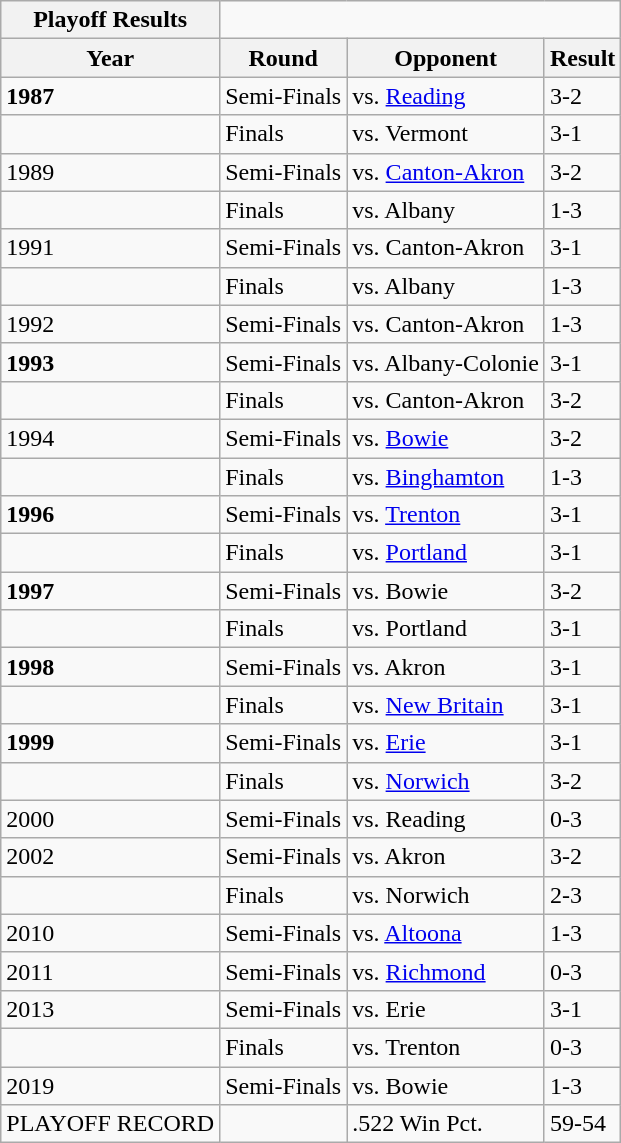<table class="wikitable">
<tr>
<th>Playoff Results</th>
</tr>
<tr>
<th>Year</th>
<th>Round</th>
<th>Opponent</th>
<th>Result</th>
</tr>
<tr>
<td><strong>1987</strong></td>
<td>Semi-Finals</td>
<td>vs. <a href='#'>Reading</a></td>
<td>3-2</td>
</tr>
<tr>
<td></td>
<td>Finals</td>
<td>vs. Vermont</td>
<td>3-1</td>
</tr>
<tr>
<td>1989</td>
<td>Semi-Finals</td>
<td>vs. <a href='#'>Canton-Akron</a></td>
<td>3-2</td>
</tr>
<tr>
<td></td>
<td>Finals</td>
<td>vs. Albany</td>
<td>1-3</td>
</tr>
<tr>
<td>1991</td>
<td>Semi-Finals</td>
<td>vs. Canton-Akron</td>
<td>3-1</td>
</tr>
<tr>
<td></td>
<td>Finals</td>
<td>vs. Albany</td>
<td>1-3</td>
</tr>
<tr>
<td>1992</td>
<td>Semi-Finals</td>
<td>vs. Canton-Akron</td>
<td>1-3</td>
</tr>
<tr>
<td><strong>1993</strong></td>
<td>Semi-Finals</td>
<td>vs. Albany-Colonie</td>
<td>3-1</td>
</tr>
<tr>
<td></td>
<td>Finals</td>
<td>vs. Canton-Akron</td>
<td>3-2</td>
</tr>
<tr>
<td>1994</td>
<td>Semi-Finals</td>
<td>vs. <a href='#'>Bowie</a></td>
<td>3-2</td>
</tr>
<tr>
<td></td>
<td>Finals</td>
<td>vs. <a href='#'>Binghamton</a></td>
<td>1-3</td>
</tr>
<tr>
<td><strong>1996</strong></td>
<td>Semi-Finals</td>
<td>vs. <a href='#'>Trenton</a></td>
<td>3-1</td>
</tr>
<tr>
<td></td>
<td>Finals</td>
<td>vs. <a href='#'>Portland</a></td>
<td>3-1</td>
</tr>
<tr>
<td><strong>1997</strong></td>
<td>Semi-Finals</td>
<td>vs. Bowie</td>
<td>3-2</td>
</tr>
<tr>
<td></td>
<td>Finals</td>
<td>vs. Portland</td>
<td>3-1</td>
</tr>
<tr>
<td><strong>1998</strong></td>
<td>Semi-Finals</td>
<td>vs. Akron</td>
<td>3-1</td>
</tr>
<tr>
<td></td>
<td>Finals</td>
<td>vs. <a href='#'>New Britain</a></td>
<td>3-1</td>
</tr>
<tr>
<td><strong>1999</strong></td>
<td>Semi-Finals</td>
<td>vs. <a href='#'>Erie</a></td>
<td>3-1</td>
</tr>
<tr>
<td></td>
<td>Finals</td>
<td>vs. <a href='#'>Norwich</a></td>
<td>3-2</td>
</tr>
<tr>
<td>2000</td>
<td>Semi-Finals</td>
<td>vs. Reading</td>
<td>0-3</td>
</tr>
<tr>
<td>2002</td>
<td>Semi-Finals</td>
<td>vs. Akron</td>
<td>3-2</td>
</tr>
<tr>
<td></td>
<td>Finals</td>
<td>vs. Norwich</td>
<td>2-3</td>
</tr>
<tr>
<td>2010</td>
<td>Semi-Finals</td>
<td>vs. <a href='#'>Altoona</a></td>
<td>1-3</td>
</tr>
<tr>
<td>2011</td>
<td>Semi-Finals</td>
<td>vs. <a href='#'>Richmond</a></td>
<td>0-3</td>
</tr>
<tr>
<td>2013</td>
<td>Semi-Finals</td>
<td>vs. Erie</td>
<td>3-1</td>
</tr>
<tr>
<td></td>
<td>Finals</td>
<td>vs. Trenton</td>
<td>0-3</td>
</tr>
<tr>
<td>2019</td>
<td>Semi-Finals</td>
<td>vs. Bowie</td>
<td>1-3</td>
</tr>
<tr>
<td>PLAYOFF RECORD</td>
<td></td>
<td>.522 Win Pct.</td>
<td>59-54</td>
</tr>
</table>
